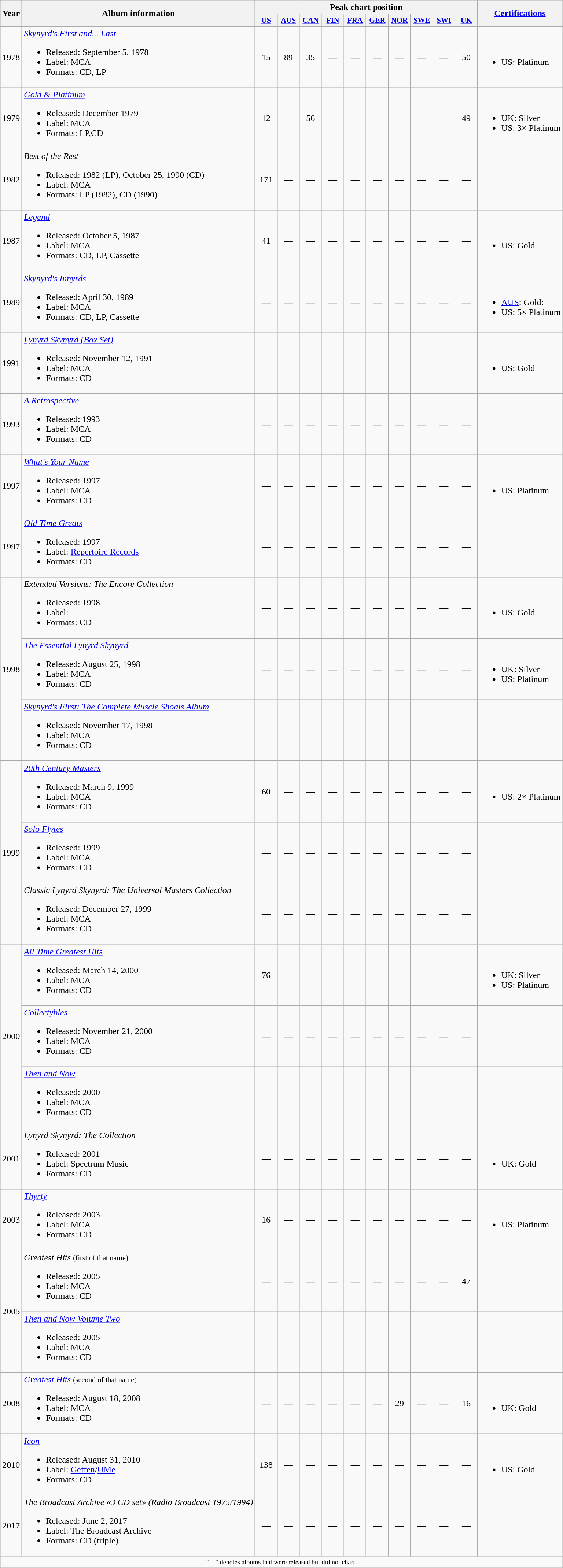<table class="wikitable">
<tr>
<th rowspan="2">Year</th>
<th rowspan="2">Album information</th>
<th colspan="10">Peak chart position</th>
<th rowspan=2><a href='#'>Certifications</a></th>
</tr>
<tr>
<th style="width:2.5em;font-size:85%"><a href='#'>US</a><br></th>
<th style="width:2.5em;font-size:85%"><a href='#'>AUS</a><br></th>
<th style="width:2.5em;font-size:85%"><a href='#'>CAN</a><br></th>
<th style="width:2.5em;font-size:85%"><a href='#'>FIN</a><br></th>
<th style="width:2.5em;font-size:85%"><a href='#'>FRA</a><br></th>
<th style="width:2.5em;font-size:85%"><a href='#'>GER</a><br></th>
<th style="width:2.5em;font-size:85%"><a href='#'>NOR</a><br></th>
<th style="width:2.5em;font-size:85%"><a href='#'>SWE</a><br></th>
<th style="width:2.5em;font-size:85%"><a href='#'>SWI</a><br></th>
<th style="width:2.5em;font-size:85%"><a href='#'>UK</a><br></th>
</tr>
<tr>
<td>1978</td>
<td><em><a href='#'>Skynyrd's First and... Last</a></em><br><ul><li>Released: September 5, 1978</li><li>Label: MCA</li><li>Formats: CD, LP</li></ul></td>
<td align="center">15</td>
<td align="center">89</td>
<td align="center">35</td>
<td align="center">—</td>
<td align="center">—</td>
<td align="center">—</td>
<td align="center">—</td>
<td align="center">—</td>
<td align="center">—</td>
<td align="center">50</td>
<td><br><ul><li>US: Platinum</li></ul></td>
</tr>
<tr>
<td>1979</td>
<td><em><a href='#'>Gold & Platinum</a></em><br><ul><li>Released: December 1979</li><li>Label: MCA</li><li>Formats: LP,CD</li></ul></td>
<td align="center">12</td>
<td align="center">—</td>
<td align="center">56</td>
<td align="center">—</td>
<td align="center">—</td>
<td align="center">—</td>
<td align="center">—</td>
<td align="center">—</td>
<td align="center">—</td>
<td align="center">49</td>
<td><br><ul><li>UK: Silver</li><li>US: 3× Platinum</li></ul></td>
</tr>
<tr>
<td>1982</td>
<td><em>Best of the Rest</em><br><ul><li>Released: 1982 (LP), October 25, 1990 (CD)</li><li>Label: MCA</li><li>Formats: LP (1982), CD (1990)</li></ul></td>
<td align="center">171</td>
<td align="center">—</td>
<td align="center">—</td>
<td align="center">—</td>
<td align="center">—</td>
<td align="center">—</td>
<td align="center">—</td>
<td align="center">—</td>
<td align="center">—</td>
<td align="center">—</td>
<td></td>
</tr>
<tr>
<td>1987</td>
<td><em><a href='#'>Legend</a></em><br><ul><li>Released: October 5, 1987</li><li>Label: MCA</li><li>Formats: CD, LP, Cassette</li></ul></td>
<td align="center">41</td>
<td align="center">—</td>
<td align="center">—</td>
<td align="center">—</td>
<td align="center">—</td>
<td align="center">—</td>
<td align="center">—</td>
<td align="center">—</td>
<td align="center">—</td>
<td align="center">—</td>
<td><br><ul><li>US: Gold</li></ul></td>
</tr>
<tr>
<td>1989</td>
<td><em><a href='#'>Skynyrd's Innyrds</a></em><br><ul><li>Released: April 30, 1989</li><li>Label: MCA</li><li>Formats: CD, LP, Cassette</li></ul></td>
<td align="center">—</td>
<td align="center">—</td>
<td align="center">—</td>
<td align="center">—</td>
<td align="center">—</td>
<td align="center">—</td>
<td align="center">—</td>
<td align="center">—</td>
<td align="center">—</td>
<td align="center">—</td>
<td><br><ul><li><a href='#'>AUS</a>: Gold:</li><li>US: 5× Platinum</li></ul></td>
</tr>
<tr>
<td>1991</td>
<td><em><a href='#'>Lynyrd Skynyrd (Box Set)</a></em><br><ul><li>Released: November 12, 1991</li><li>Label: MCA</li><li>Formats: CD</li></ul></td>
<td align="center">—</td>
<td align="center">—</td>
<td align="center">—</td>
<td align="center">—</td>
<td align="center">—</td>
<td align="center">—</td>
<td align="center">—</td>
<td align="center">—</td>
<td align="center">—</td>
<td align="center">—</td>
<td><br><ul><li>US: Gold</li></ul></td>
</tr>
<tr>
<td>1993</td>
<td><em><a href='#'>A Retrospective</a></em><br><ul><li>Released: 1993</li><li>Label: MCA</li><li>Formats: CD</li></ul></td>
<td align="center">—</td>
<td align="center">—</td>
<td align="center">—</td>
<td align="center">—</td>
<td align="center">—</td>
<td align="center">—</td>
<td align="center">—</td>
<td align="center">—</td>
<td align="center">—</td>
<td align="center">—</td>
<td></td>
</tr>
<tr>
<td>1997</td>
<td><em><a href='#'>What's Your Name</a></em><br><ul><li>Released: 1997</li><li>Label: MCA</li><li>Formats: CD</li></ul></td>
<td align="center">—</td>
<td align="center">—</td>
<td align="center">—</td>
<td align="center">—</td>
<td align="center">—</td>
<td align="center">—</td>
<td align="center">—</td>
<td align="center">—</td>
<td align="center">—</td>
<td align="center">—</td>
<td><br><ul><li>US: Platinum</li></ul></td>
</tr>
<tr>
</tr>
<tr>
<td>1997</td>
<td><em><a href='#'>Old Time Greats</a></em><br><ul><li>Released: 1997</li><li>Label: <a href='#'>Repertoire Records</a></li><li>Formats: CD</li></ul></td>
<td align="center">—</td>
<td align="center">—</td>
<td align="center">—</td>
<td align="center">—</td>
<td align="center">—</td>
<td align="center">—</td>
<td align="center">—</td>
<td align="center">—</td>
<td align="center">—</td>
<td align="center">—</td>
<td></td>
</tr>
<tr>
<td rowspan=3>1998</td>
<td><em>Extended Versions: The Encore Collection</em><br><ul><li>Released: 1998</li><li>Label:</li><li>Formats: CD</li></ul></td>
<td align="center">—</td>
<td align="center">—</td>
<td align="center">—</td>
<td align="center">—</td>
<td align="center">—</td>
<td align="center">—</td>
<td align="center">—</td>
<td align="center">—</td>
<td align="center">—</td>
<td align="center">—</td>
<td><br><ul><li>US: Gold</li></ul></td>
</tr>
<tr>
<td><em><a href='#'>The Essential Lynyrd Skynyrd</a></em><br><ul><li>Released: August 25, 1998</li><li>Label: MCA</li><li>Formats: CD</li></ul></td>
<td align="center">—</td>
<td align="center">—</td>
<td align="center">—</td>
<td align="center">—</td>
<td align="center">—</td>
<td align="center">—</td>
<td align="center">—</td>
<td align="center">—</td>
<td align="center">—</td>
<td align="center">—</td>
<td><br><ul><li>UK: Silver</li><li>US: Platinum</li></ul></td>
</tr>
<tr>
<td><em><a href='#'>Skynyrd's First: The Complete Muscle Shoals Album</a></em><br><ul><li>Released: November 17, 1998</li><li>Label: MCA</li><li>Formats: CD</li></ul></td>
<td align="center">—</td>
<td align="center">—</td>
<td align="center">—</td>
<td align="center">—</td>
<td align="center">—</td>
<td align="center">—</td>
<td align="center">—</td>
<td align="center">—</td>
<td align="center">—</td>
<td align="center">—</td>
<td></td>
</tr>
<tr>
<td rowspan="3">1999</td>
<td><em><a href='#'>20th Century Masters</a></em><br><ul><li>Released: March 9, 1999</li><li>Label: MCA</li><li>Formats: CD</li></ul></td>
<td align="center">60</td>
<td align="center">—</td>
<td align="center">—</td>
<td align="center">—</td>
<td align="center">—</td>
<td align="center">—</td>
<td align="center">—</td>
<td align="center">—</td>
<td align="center">—</td>
<td align="center">—</td>
<td><br><ul><li>US: 2× Platinum</li></ul></td>
</tr>
<tr>
<td><em><a href='#'>Solo Flytes</a></em><br><ul><li>Released: 1999</li><li>Label: MCA</li><li>Formats: CD</li></ul></td>
<td align="center">—</td>
<td align="center">—</td>
<td align="center">—</td>
<td align="center">—</td>
<td align="center">—</td>
<td align="center">—</td>
<td align="center">—</td>
<td align="center">—</td>
<td align="center">—</td>
<td align="center">—</td>
<td></td>
</tr>
<tr>
<td><em>Classic Lynyrd Skynyrd: The Universal Masters Collection</em><br><ul><li>Released: December 27, 1999</li><li>Label: MCA</li><li>Formats: CD</li></ul></td>
<td align="center">—</td>
<td align="center">—</td>
<td align="center">—</td>
<td align="center">—</td>
<td align="center">—</td>
<td align="center">—</td>
<td align="center">—</td>
<td align="center">—</td>
<td align="center">—</td>
<td align="center">—</td>
<td></td>
</tr>
<tr>
<td rowspan=3>2000</td>
<td><em><a href='#'>All Time Greatest Hits</a></em><br><ul><li>Released: March 14, 2000</li><li>Label: MCA</li><li>Formats: CD</li></ul></td>
<td align="center">76</td>
<td align="center">—</td>
<td align="center">—</td>
<td align="center">—</td>
<td align="center">—</td>
<td align="center">—</td>
<td align="center">—</td>
<td align="center">—</td>
<td align="center">—</td>
<td align="center">—</td>
<td><br><ul><li>UK: Silver</li><li>US: Platinum</li></ul></td>
</tr>
<tr>
<td><em><a href='#'>Collectybles</a></em><br><ul><li>Released: November 21, 2000</li><li>Label: MCA</li><li>Formats: CD</li></ul></td>
<td align="center">—</td>
<td align="center">—</td>
<td align="center">—</td>
<td align="center">—</td>
<td align="center">—</td>
<td align="center">—</td>
<td align="center">—</td>
<td align="center">—</td>
<td align="center">—</td>
<td align="center">—</td>
<td></td>
</tr>
<tr>
<td><em><a href='#'>Then and Now</a></em><br><ul><li>Released: 2000</li><li>Label: MCA</li><li>Formats: CD</li></ul></td>
<td align="center">—</td>
<td align="center">—</td>
<td align="center">—</td>
<td align="center">—</td>
<td align="center">—</td>
<td align="center">—</td>
<td align="center">—</td>
<td align="center">—</td>
<td align="center">—</td>
<td align="center">—</td>
<td></td>
</tr>
<tr>
<td>2001</td>
<td><em>Lynyrd Skynyrd:  The Collection</em><br><ul><li>Released: 2001</li><li>Label: Spectrum Music</li><li>Formats: CD</li></ul></td>
<td align="center">—</td>
<td align="center">—</td>
<td align="center">—</td>
<td align="center">—</td>
<td align="center">—</td>
<td align="center">—</td>
<td align="center">—</td>
<td align="center">—</td>
<td align="center">—</td>
<td align="center">—</td>
<td><br><ul><li>UK: Gold</li></ul></td>
</tr>
<tr>
<td>2003</td>
<td><em><a href='#'>Thyrty</a></em><br><ul><li>Released: 2003</li><li>Label: MCA</li><li>Formats: CD</li></ul></td>
<td align="center">16</td>
<td align="center">—</td>
<td align="center">—</td>
<td align="center">—</td>
<td align="center">—</td>
<td align="center">—</td>
<td align="center">—</td>
<td align="center">—</td>
<td align="center">—</td>
<td align="center">—</td>
<td><br><ul><li>US: Platinum</li></ul></td>
</tr>
<tr>
<td rowspan=2>2005</td>
<td><em>Greatest Hits</em> <small>(first of that name)</small><br><ul><li>Released: 2005</li><li>Label: MCA</li><li>Formats: CD</li></ul></td>
<td align="center">—</td>
<td align="center">—</td>
<td align="center">—</td>
<td align="center">—</td>
<td align="center">—</td>
<td align="center">—</td>
<td align="center">—</td>
<td align="center">—</td>
<td align="center">—</td>
<td align="center">47</td>
<td></td>
</tr>
<tr>
<td><em><a href='#'>Then and Now Volume Two</a></em><br><ul><li>Released: 2005</li><li>Label: MCA</li><li>Formats: CD</li></ul></td>
<td align="center">—</td>
<td align="center">—</td>
<td align="center">—</td>
<td align="center">—</td>
<td align="center">—</td>
<td align="center">—</td>
<td align="center">—</td>
<td align="center">—</td>
<td align="center">—</td>
<td align="center">—</td>
<td></td>
</tr>
<tr>
<td>2008</td>
<td><em><a href='#'>Greatest Hits</a></em> <small>(second of that name)</small><br><ul><li>Released: August 18, 2008</li><li>Label: MCA</li><li>Formats: CD</li></ul></td>
<td align="center">—</td>
<td align="center">—</td>
<td align="center">—</td>
<td align="center">—</td>
<td align="center">—</td>
<td align="center">—</td>
<td align="center">29</td>
<td align="center">—</td>
<td align="center">—</td>
<td align="center">16</td>
<td><br><ul><li>UK: Gold</li></ul></td>
</tr>
<tr>
<td>2010</td>
<td><em><a href='#'>Icon</a></em><br><ul><li>Released: August 31, 2010</li><li>Label: <a href='#'>Geffen</a>/<a href='#'>UMe</a></li><li>Formats: CD</li></ul></td>
<td align="center">138</td>
<td align="center">—</td>
<td align="center">—</td>
<td align="center">—</td>
<td align="center">—</td>
<td align="center">—</td>
<td align="center">—</td>
<td align="center">—</td>
<td align="center">—</td>
<td align="center">—</td>
<td><br><ul><li>US: Gold</li></ul></td>
</tr>
<tr>
<td>2017</td>
<td><em>The Broadcast Archive «3 CD set» (Radio Broadcast 1975/1994)</em><br><ul><li>Released: June 2, 2017</li><li>Label: The Broadcast Archive</li><li>Formats: CD (triple)</li></ul></td>
<td align="center">—</td>
<td align="center">—</td>
<td align="center">—</td>
<td align="center">—</td>
<td align="center">—</td>
<td align="center">—</td>
<td align="center">—</td>
<td align="center">—</td>
<td align="center">—</td>
<td align="center">—</td>
<td></td>
</tr>
<tr>
<td align="center" colspan="13" style="font-size: 9pt">"—" denotes albums that were released but did not chart.</td>
</tr>
</table>
